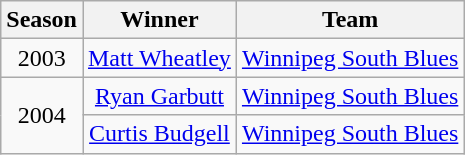<table class="wikitable" style="text-align:center">
<tr>
<th>Season</th>
<th>Winner</th>
<th>Team</th>
</tr>
<tr align="center">
<td>2003</td>
<td><a href='#'>Matt Wheatley</a></td>
<td><a href='#'>Winnipeg South Blues</a></td>
</tr>
<tr>
<td rowspan="2">2004</td>
<td><a href='#'>Ryan Garbutt</a></td>
<td><a href='#'>Winnipeg South Blues</a></td>
</tr>
<tr>
<td><a href='#'>Curtis Budgell</a></td>
<td><a href='#'>Winnipeg South Blues</a></td>
</tr>
</table>
